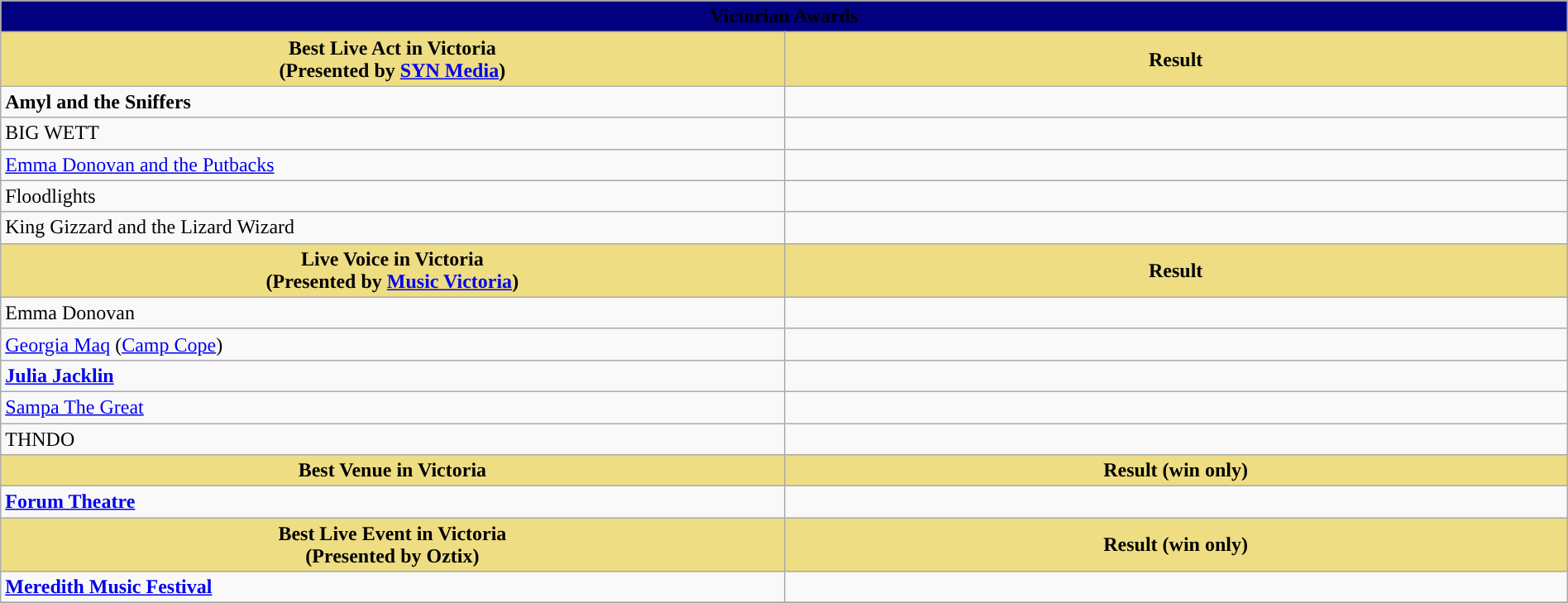<table class="wikitable" width=100%>
<tr>
<th colspan="2" ! style="width:15%;background:navy">Victorian Awards</th>
</tr>
<tr>
<th style="width:10%;background:#EEDD82;">Best Live Act in Victoria <br> (Presented by <a href='#'>SYN Media</a>)</th>
<th style="width:10%;background:#EEDD82;">Result</th>
</tr>
<tr>
<td><strong>Amyl and the Sniffers</strong></td>
<td></td>
</tr>
<tr>
<td>BIG WETT</td>
<td></td>
</tr>
<tr>
<td><a href='#'>Emma Donovan and the Putbacks</a></td>
<td></td>
</tr>
<tr>
<td>Floodlights</td>
<td></td>
</tr>
<tr>
<td>King Gizzard and the Lizard Wizard</td>
<td></td>
</tr>
<tr>
<th style="width:10%;background:#EEDD82;">Live Voice in Victoria <br> (Presented by <a href='#'>Music Victoria</a>)</th>
<th style="width:10%;background:#EEDD82;">Result</th>
</tr>
<tr>
<td>Emma Donovan</td>
<td></td>
</tr>
<tr>
<td><a href='#'>Georgia Maq</a> (<a href='#'>Camp Cope</a>)</td>
<td></td>
</tr>
<tr>
<td><strong><a href='#'>Julia Jacklin</a></strong></td>
<td></td>
</tr>
<tr>
<td><a href='#'>Sampa The Great</a></td>
<td></td>
</tr>
<tr>
<td>THNDO</td>
<td></td>
</tr>
<tr>
<th style="width:10%;background:#EEDD82;">Best Venue in Victoria</th>
<th style="width:10%;background:#EEDD82;">Result (win only)</th>
</tr>
<tr>
<td><strong><a href='#'>Forum Theatre</a></strong></td>
<td></td>
</tr>
<tr>
<th style="width:10%;background:#EEDD82;">Best Live Event in Victoria <br> (Presented by Oztix)</th>
<th style="width:10%;background:#EEDD82;">Result (win only)</th>
</tr>
<tr>
<td><strong><a href='#'>Meredith Music Festival</a></strong></td>
<td></td>
</tr>
<tr>
</tr>
</table>
